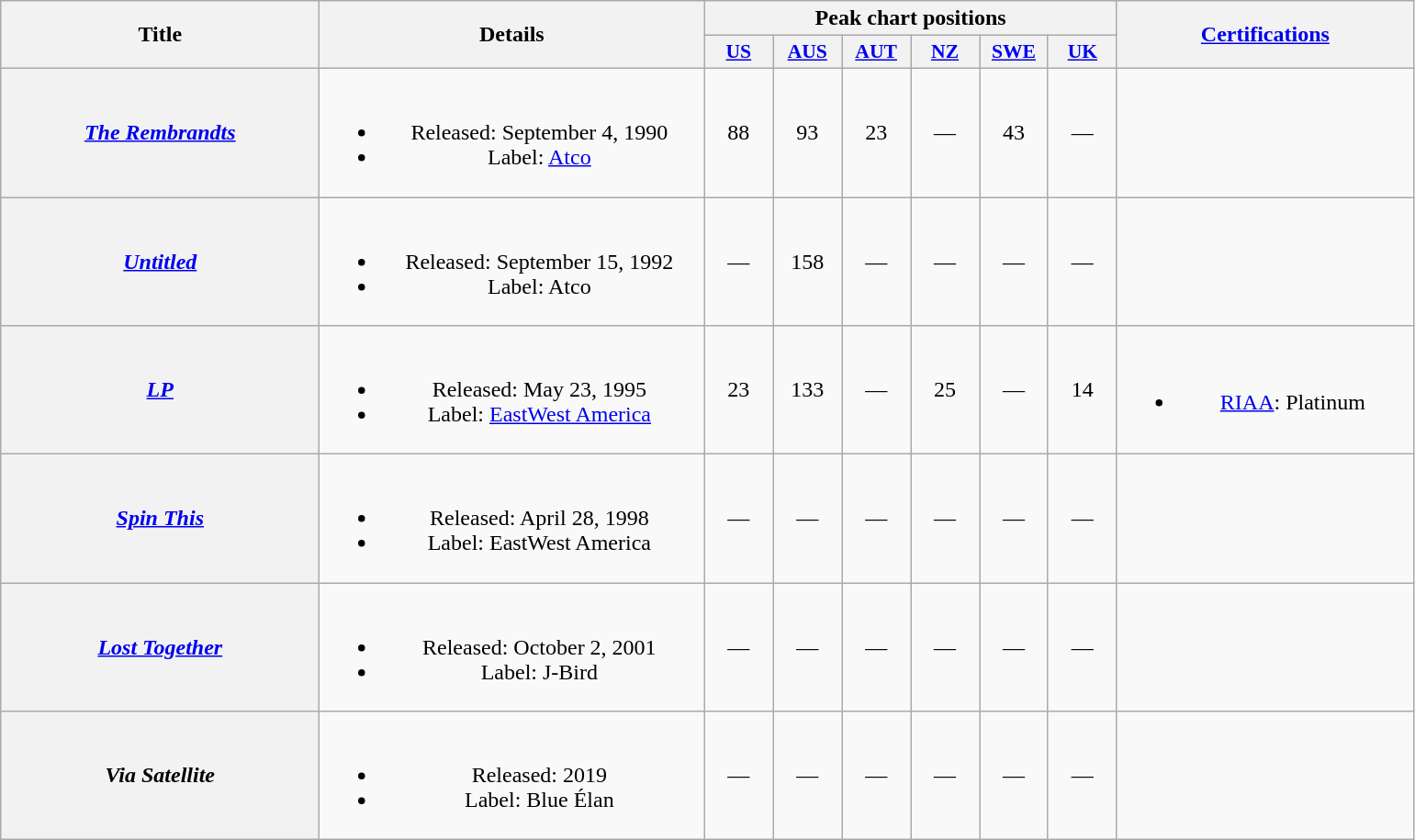<table class="wikitable plainrowheaders" style="text-align:center;">
<tr>
<th scope="col" rowspan="2" style="width:14em;">Title</th>
<th scope="col" rowspan="2" style="width:17em;">Details</th>
<th scope="col" colspan="6">Peak chart positions</th>
<th scope="col" rowspan="2" style="width:13em;"><a href='#'>Certifications</a></th>
</tr>
<tr>
<th scope="col" style="width:3em;font-size:90%;"><a href='#'>US</a><br></th>
<th scope="col" style="width:3em;font-size:90%;"><a href='#'>AUS</a><br></th>
<th scope="col" style="width:3em;font-size:90%;"><a href='#'>AUT</a><br></th>
<th scope="col" style="width:3em;font-size:90%;"><a href='#'>NZ</a><br></th>
<th scope="col" style="width:3em;font-size:90%;"><a href='#'>SWE</a><br></th>
<th scope="col" style="width:3em;font-size:90%;"><a href='#'>UK</a><br></th>
</tr>
<tr>
<th scope="row"><em><a href='#'>The Rembrandts</a></em></th>
<td><br><ul><li>Released: September 4, 1990</li><li>Label: <a href='#'>Atco</a></li></ul></td>
<td>88</td>
<td>93</td>
<td>23</td>
<td>—</td>
<td>43</td>
<td>—</td>
<td></td>
</tr>
<tr>
<th scope="row"><em><a href='#'>Untitled</a></em></th>
<td><br><ul><li>Released: September 15, 1992</li><li>Label: Atco</li></ul></td>
<td>—</td>
<td>158</td>
<td>—</td>
<td>—</td>
<td>—</td>
<td>—</td>
<td></td>
</tr>
<tr>
<th scope="row"><em><a href='#'>LP</a></em></th>
<td><br><ul><li>Released: May 23, 1995</li><li>Label: <a href='#'>EastWest America</a></li></ul></td>
<td>23</td>
<td>133</td>
<td>—</td>
<td>25</td>
<td>—</td>
<td>14</td>
<td><br><ul><li><a href='#'>RIAA</a>: Platinum</li></ul></td>
</tr>
<tr>
<th scope="row"><em><a href='#'>Spin This</a></em> <br></th>
<td><br><ul><li>Released: April 28, 1998</li><li>Label: EastWest America</li></ul></td>
<td>—</td>
<td>—</td>
<td>—</td>
<td>—</td>
<td>—</td>
<td>—</td>
<td></td>
</tr>
<tr>
<th scope="row"><em><a href='#'>Lost Together</a></em></th>
<td><br><ul><li>Released: October 2, 2001</li><li>Label: J-Bird</li></ul></td>
<td>—</td>
<td>—</td>
<td>—</td>
<td>—</td>
<td>—</td>
<td>—</td>
<td></td>
</tr>
<tr>
<th scope="row"><em>Via Satellite</em></th>
<td><br><ul><li>Released: 2019</li><li>Label: Blue Élan</li></ul></td>
<td>—</td>
<td>—</td>
<td>—</td>
<td>—</td>
<td>—</td>
<td>—</td>
<td></td>
</tr>
</table>
